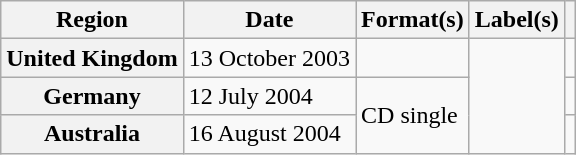<table class="wikitable plainrowheaders">
<tr>
<th scope="col">Region</th>
<th scope="col">Date</th>
<th scope="col">Format(s)</th>
<th scope="col">Label(s)</th>
<th scope="col"></th>
</tr>
<tr>
<th scope="row">United Kingdom</th>
<td>13 October 2003</td>
<td></td>
<td rowspan="3"></td>
<td></td>
</tr>
<tr>
<th scope="row">Germany</th>
<td>12 July 2004</td>
<td rowspan="2">CD single</td>
<td></td>
</tr>
<tr>
<th scope="row">Australia</th>
<td>16 August 2004</td>
<td></td>
</tr>
</table>
